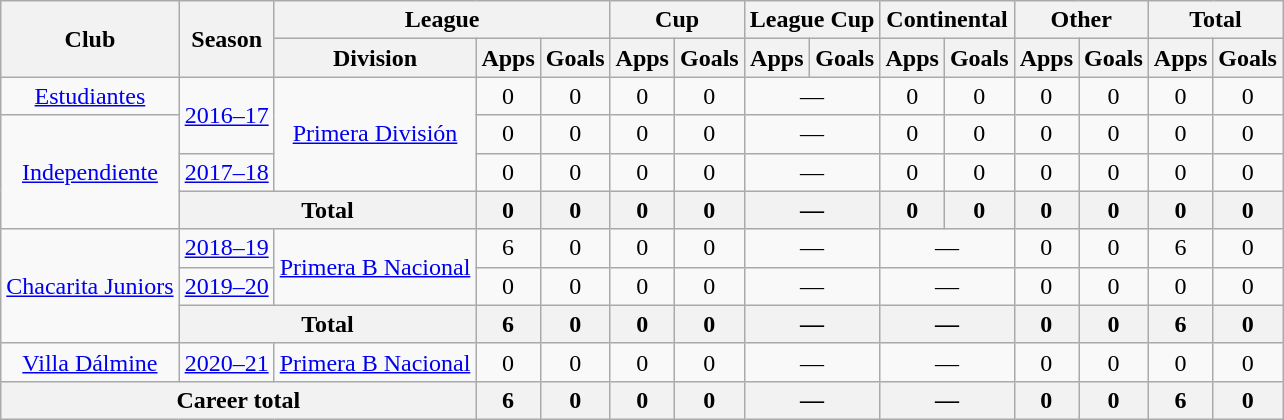<table class="wikitable" style="text-align:center">
<tr>
<th rowspan="2">Club</th>
<th rowspan="2">Season</th>
<th colspan="3">League</th>
<th colspan="2">Cup</th>
<th colspan="2">League Cup</th>
<th colspan="2">Continental</th>
<th colspan="2">Other</th>
<th colspan="2">Total</th>
</tr>
<tr>
<th>Division</th>
<th>Apps</th>
<th>Goals</th>
<th>Apps</th>
<th>Goals</th>
<th>Apps</th>
<th>Goals</th>
<th>Apps</th>
<th>Goals</th>
<th>Apps</th>
<th>Goals</th>
<th>Apps</th>
<th>Goals</th>
</tr>
<tr>
<td rowspan="1"><a href='#'>Estudiantes</a></td>
<td rowspan="2"><a href='#'>2016–17</a></td>
<td rowspan="3"><a href='#'>Primera División</a></td>
<td>0</td>
<td>0</td>
<td>0</td>
<td>0</td>
<td colspan="2">—</td>
<td>0</td>
<td>0</td>
<td>0</td>
<td>0</td>
<td>0</td>
<td>0</td>
</tr>
<tr>
<td rowspan="3"><a href='#'>Independiente</a></td>
<td>0</td>
<td>0</td>
<td>0</td>
<td>0</td>
<td colspan="2">—</td>
<td>0</td>
<td>0</td>
<td>0</td>
<td>0</td>
<td>0</td>
<td>0</td>
</tr>
<tr>
<td><a href='#'>2017–18</a></td>
<td>0</td>
<td>0</td>
<td>0</td>
<td>0</td>
<td colspan="2">—</td>
<td>0</td>
<td>0</td>
<td>0</td>
<td>0</td>
<td>0</td>
<td>0</td>
</tr>
<tr>
<th colspan="2">Total</th>
<th>0</th>
<th>0</th>
<th>0</th>
<th>0</th>
<th colspan="2">—</th>
<th>0</th>
<th>0</th>
<th>0</th>
<th>0</th>
<th>0</th>
<th>0</th>
</tr>
<tr>
<td rowspan="3"><a href='#'>Chacarita Juniors</a></td>
<td><a href='#'>2018–19</a></td>
<td rowspan="2"><a href='#'>Primera B Nacional</a></td>
<td>6</td>
<td>0</td>
<td>0</td>
<td>0</td>
<td colspan="2">—</td>
<td colspan="2">—</td>
<td>0</td>
<td>0</td>
<td>6</td>
<td>0</td>
</tr>
<tr>
<td><a href='#'>2019–20</a></td>
<td>0</td>
<td>0</td>
<td>0</td>
<td>0</td>
<td colspan="2">—</td>
<td colspan="2">—</td>
<td>0</td>
<td>0</td>
<td>0</td>
<td>0</td>
</tr>
<tr>
<th colspan="2">Total</th>
<th>6</th>
<th>0</th>
<th>0</th>
<th>0</th>
<th colspan="2">—</th>
<th colspan="2">—</th>
<th>0</th>
<th>0</th>
<th>6</th>
<th>0</th>
</tr>
<tr>
<td rowspan="1"><a href='#'>Villa Dálmine</a></td>
<td><a href='#'>2020–21</a></td>
<td rowspan="1"><a href='#'>Primera B Nacional</a></td>
<td>0</td>
<td>0</td>
<td>0</td>
<td>0</td>
<td colspan="2">—</td>
<td colspan="2">—</td>
<td>0</td>
<td>0</td>
<td>0</td>
<td>0</td>
</tr>
<tr>
<th colspan="3">Career total</th>
<th>6</th>
<th>0</th>
<th>0</th>
<th>0</th>
<th colspan="2">—</th>
<th colspan="2">—</th>
<th>0</th>
<th>0</th>
<th>6</th>
<th>0</th>
</tr>
</table>
